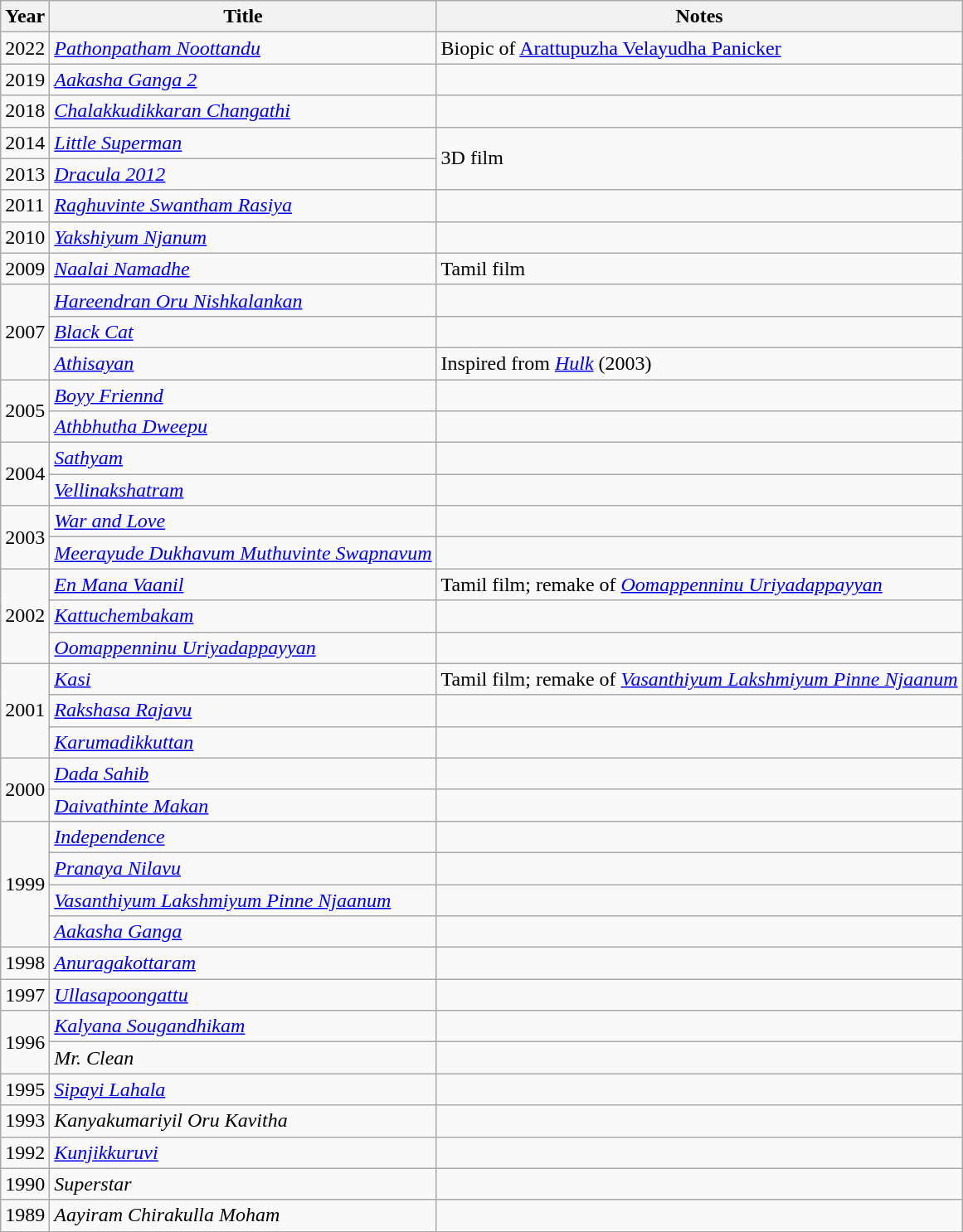<table class="wikitable sortable">
<tr>
<th scope="col">Year</th>
<th scope="col">Title</th>
<th scope="col">Notes</th>
</tr>
<tr>
<td>2022</td>
<td><em><a href='#'>Pathonpatham Noottandu</a></em></td>
<td>Biopic of <a href='#'>Arattupuzha Velayudha Panicker</a></td>
</tr>
<tr>
<td>2019</td>
<td><em><a href='#'>Aakasha Ganga 2</a></em></td>
<td></td>
</tr>
<tr>
<td>2018</td>
<td><em><a href='#'>Chalakkudikkaran Changathi</a></em></td>
<td></td>
</tr>
<tr>
<td>2014</td>
<td><em><a href='#'>Little Superman</a></em></td>
<td rowspan="2">3D film</td>
</tr>
<tr>
<td>2013</td>
<td><em><a href='#'>Dracula 2012</a></em></td>
</tr>
<tr>
<td>2011</td>
<td><em><a href='#'>Raghuvinte Swantham Rasiya</a></em></td>
<td></td>
</tr>
<tr>
<td>2010</td>
<td><em><a href='#'>Yakshiyum Njanum</a></em></td>
<td></td>
</tr>
<tr>
<td>2009</td>
<td><em><a href='#'>Naalai Namadhe</a></em></td>
<td>Tamil film</td>
</tr>
<tr>
<td rowspan="3">2007</td>
<td><em><a href='#'>Hareendran Oru Nishkalankan</a></em></td>
<td></td>
</tr>
<tr>
<td><em><a href='#'>Black Cat</a></em></td>
<td></td>
</tr>
<tr>
<td><em><a href='#'>Athisayan</a></em></td>
<td>Inspired from <em><a href='#'>Hulk</a></em> (2003)</td>
</tr>
<tr>
<td rowspan="2">2005</td>
<td><em><a href='#'>Boyy Friennd</a></em></td>
<td></td>
</tr>
<tr>
<td><em><a href='#'>Athbhutha Dweepu</a></em></td>
<td></td>
</tr>
<tr>
<td rowspan="2">2004</td>
<td><em><a href='#'>Sathyam</a></em></td>
<td></td>
</tr>
<tr>
<td><em><a href='#'>Vellinakshatram</a></em></td>
<td></td>
</tr>
<tr>
<td rowspan="2">2003</td>
<td><em><a href='#'>War and Love</a></em></td>
<td></td>
</tr>
<tr>
<td><em><a href='#'>Meerayude Dukhavum Muthuvinte Swapnavum</a></em></td>
<td></td>
</tr>
<tr>
<td rowspan="3">2002</td>
<td><em><a href='#'>En Mana Vaanil</a></em></td>
<td>Tamil film; remake of <em><a href='#'>Oomappenninu Uriyadappayyan</a></em></td>
</tr>
<tr>
<td><em><a href='#'>Kattuchembakam</a></em></td>
<td></td>
</tr>
<tr>
<td><em><a href='#'>Oomappenninu Uriyadappayyan</a></em></td>
<td></td>
</tr>
<tr>
<td rowspan="3">2001</td>
<td><em><a href='#'>Kasi</a></em></td>
<td>Tamil film; remake of <em><a href='#'>Vasanthiyum Lakshmiyum Pinne Njaanum</a></em></td>
</tr>
<tr>
<td><em><a href='#'>Rakshasa Rajavu</a></em></td>
<td></td>
</tr>
<tr>
<td><em><a href='#'>Karumadikkuttan</a></em></td>
<td></td>
</tr>
<tr>
<td rowspan="2">2000</td>
<td><em><a href='#'>Dada Sahib</a></em></td>
<td></td>
</tr>
<tr>
<td><em><a href='#'>Daivathinte Makan</a></em></td>
<td></td>
</tr>
<tr>
<td rowspan="4">1999</td>
<td><em><a href='#'>Independence</a></em></td>
<td></td>
</tr>
<tr>
<td><em><a href='#'>Pranaya Nilavu</a></em></td>
<td></td>
</tr>
<tr>
<td><em><a href='#'>Vasanthiyum Lakshmiyum Pinne Njaanum</a></em></td>
<td></td>
</tr>
<tr>
<td><em><a href='#'>Aakasha Ganga</a></em></td>
<td></td>
</tr>
<tr>
<td>1998</td>
<td><em><a href='#'>Anuragakottaram</a></em></td>
<td></td>
</tr>
<tr>
<td>1997</td>
<td><em><a href='#'>Ullasapoongattu</a></em></td>
<td></td>
</tr>
<tr>
<td rowspan="2">1996</td>
<td><em><a href='#'>Kalyana Sougandhikam</a></em></td>
<td></td>
</tr>
<tr>
<td><em>Mr. Clean</em></td>
<td></td>
</tr>
<tr>
<td>1995</td>
<td><em><a href='#'>Sipayi Lahala</a></em></td>
<td></td>
</tr>
<tr>
<td>1993</td>
<td><em>Kanyakumariyil Oru Kavitha</em></td>
<td></td>
</tr>
<tr>
<td>1992</td>
<td><em><a href='#'>Kunjikkuruvi</a></em></td>
<td></td>
</tr>
<tr>
<td>1990</td>
<td><em>Superstar</em></td>
<td></td>
</tr>
<tr>
<td>1989</td>
<td><em>Aayiram Chirakulla Moham</em></td>
<td></td>
</tr>
</table>
